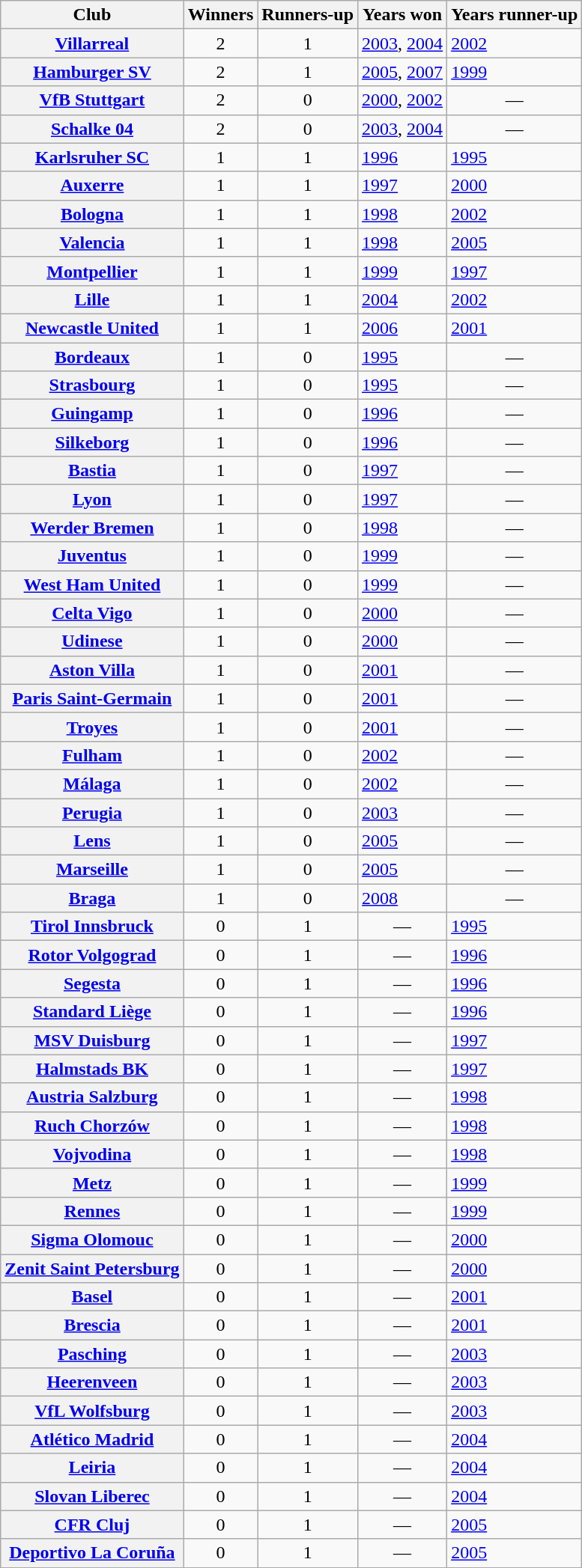<table class="wikitable plainrowheaders sortable">
<tr>
<th scope=col>Club</th>
<th scope=col>Winners</th>
<th scope=col>Runners-up</th>
<th scope=col class=unsortable>Years won</th>
<th scope=col class=unsortable>Years runner-up</th>
</tr>
<tr>
<th scope=row> <a href='#'>Villarreal</a></th>
<td align=center>2</td>
<td align=center>1</td>
<td><a href='#'>2003</a>, <a href='#'>2004</a></td>
<td><a href='#'>2002</a></td>
</tr>
<tr>
<th scope=row> <a href='#'>Hamburger SV</a></th>
<td align=center>2</td>
<td align=center>1</td>
<td><a href='#'>2005</a>, <a href='#'>2007</a></td>
<td><a href='#'>1999</a></td>
</tr>
<tr>
<th scope=row> <a href='#'>VfB Stuttgart</a></th>
<td align=center>2</td>
<td align=center>0</td>
<td><a href='#'>2000</a>, <a href='#'>2002</a></td>
<td align=center>—</td>
</tr>
<tr>
<th scope=row> <a href='#'>Schalke 04</a></th>
<td align=center>2</td>
<td align=center>0</td>
<td><a href='#'>2003</a>, <a href='#'>2004</a></td>
<td align=center>—</td>
</tr>
<tr>
<th scope=row> <a href='#'>Karlsruher SC</a></th>
<td align=center>1</td>
<td align=center>1</td>
<td><a href='#'>1996</a></td>
<td><a href='#'>1995</a></td>
</tr>
<tr>
<th scope=row> <a href='#'>Auxerre</a></th>
<td align=center>1</td>
<td align=center>1</td>
<td><a href='#'>1997</a></td>
<td><a href='#'>2000</a></td>
</tr>
<tr>
<th scope=row> <a href='#'>Bologna</a></th>
<td align=center>1</td>
<td align=center>1</td>
<td><a href='#'>1998</a></td>
<td><a href='#'>2002</a></td>
</tr>
<tr>
<th scope=row> <a href='#'>Valencia</a></th>
<td align=center>1</td>
<td align=center>1</td>
<td><a href='#'>1998</a></td>
<td><a href='#'>2005</a></td>
</tr>
<tr>
<th scope=row> <a href='#'>Montpellier</a></th>
<td align=center>1</td>
<td align=center>1</td>
<td><a href='#'>1999</a></td>
<td><a href='#'>1997</a></td>
</tr>
<tr>
<th scope=row> <a href='#'>Lille</a></th>
<td align=center>1</td>
<td align=center>1</td>
<td><a href='#'>2004</a></td>
<td><a href='#'>2002</a></td>
</tr>
<tr>
<th scope=row> <a href='#'>Newcastle United</a></th>
<td align=center>1</td>
<td align=center>1</td>
<td><a href='#'>2006</a></td>
<td><a href='#'>2001</a></td>
</tr>
<tr>
<th scope=row> <a href='#'>Bordeaux</a></th>
<td align=center>1</td>
<td align=center>0</td>
<td><a href='#'>1995</a></td>
<td align=center>—</td>
</tr>
<tr>
<th scope=row> <a href='#'>Strasbourg</a></th>
<td align=center>1</td>
<td align=center>0</td>
<td><a href='#'>1995</a></td>
<td align=center>—</td>
</tr>
<tr>
<th scope=row> <a href='#'>Guingamp</a></th>
<td align=center>1</td>
<td align=center>0</td>
<td><a href='#'>1996</a></td>
<td align=center>—</td>
</tr>
<tr>
<th scope=row> <a href='#'>Silkeborg</a></th>
<td align=center>1</td>
<td align=center>0</td>
<td><a href='#'>1996</a></td>
<td align=center>—</td>
</tr>
<tr>
<th scope=row> <a href='#'>Bastia</a></th>
<td align=center>1</td>
<td align=center>0</td>
<td><a href='#'>1997</a></td>
<td align=center>—</td>
</tr>
<tr>
<th scope=row> <a href='#'>Lyon</a></th>
<td align=center>1</td>
<td align=center>0</td>
<td><a href='#'>1997</a></td>
<td align=center>—</td>
</tr>
<tr>
<th scope=row> <a href='#'>Werder Bremen</a></th>
<td align=center>1</td>
<td align=center>0</td>
<td><a href='#'>1998</a></td>
<td align=center>—</td>
</tr>
<tr>
<th scope=row> <a href='#'>Juventus</a></th>
<td align=center>1</td>
<td align=center>0</td>
<td><a href='#'>1999</a></td>
<td align=center>—</td>
</tr>
<tr>
<th scope=row> <a href='#'>West Ham United</a></th>
<td align=center>1</td>
<td align=center>0</td>
<td><a href='#'>1999</a></td>
<td align=center>—</td>
</tr>
<tr>
<th scope=row> <a href='#'>Celta Vigo</a></th>
<td align=center>1</td>
<td align=center>0</td>
<td><a href='#'>2000</a></td>
<td align=center>—</td>
</tr>
<tr>
<th scope=row> <a href='#'>Udinese</a></th>
<td align=center>1</td>
<td align=center>0</td>
<td><a href='#'>2000</a></td>
<td align=center>—</td>
</tr>
<tr>
<th scope=row> <a href='#'>Aston Villa</a></th>
<td align=center>1</td>
<td align=center>0</td>
<td><a href='#'>2001</a></td>
<td align=center>—</td>
</tr>
<tr>
<th scope=row> <a href='#'>Paris Saint-Germain</a></th>
<td align=center>1</td>
<td align=center>0</td>
<td><a href='#'>2001</a></td>
<td align=center>—</td>
</tr>
<tr>
<th scope=row> <a href='#'>Troyes</a></th>
<td align=center>1</td>
<td align=center>0</td>
<td><a href='#'>2001</a></td>
<td align=center>—</td>
</tr>
<tr>
<th scope=row> <a href='#'>Fulham</a></th>
<td align=center>1</td>
<td align=center>0</td>
<td><a href='#'>2002</a></td>
<td align=center>—</td>
</tr>
<tr>
<th scope=row> <a href='#'>Málaga</a></th>
<td align=center>1</td>
<td align=center>0</td>
<td><a href='#'>2002</a></td>
<td align=center>—</td>
</tr>
<tr>
<th scope=row> <a href='#'>Perugia</a></th>
<td align=center>1</td>
<td align=center>0</td>
<td><a href='#'>2003</a></td>
<td align=center>—</td>
</tr>
<tr>
<th scope=row> <a href='#'>Lens</a></th>
<td align=center>1</td>
<td align=center>0</td>
<td><a href='#'>2005</a></td>
<td align=center>—</td>
</tr>
<tr>
<th scope=row> <a href='#'>Marseille</a></th>
<td align=center>1</td>
<td align=center>0</td>
<td><a href='#'>2005</a></td>
<td align=center>—</td>
</tr>
<tr>
<th scope=row> <a href='#'>Braga</a></th>
<td align=center>1</td>
<td align=center>0</td>
<td><a href='#'>2008</a></td>
<td align=center>—</td>
</tr>
<tr>
<th scope=row> <a href='#'>Tirol Innsbruck</a></th>
<td align=center>0</td>
<td align=center>1</td>
<td align=center>—</td>
<td><a href='#'>1995</a></td>
</tr>
<tr>
<th scope=row> <a href='#'>Rotor Volgograd</a></th>
<td align=center>0</td>
<td align=center>1</td>
<td align=center>—</td>
<td><a href='#'>1996</a></td>
</tr>
<tr>
<th scope=row> <a href='#'>Segesta</a></th>
<td align=center>0</td>
<td align=center>1</td>
<td align=center>—</td>
<td><a href='#'>1996</a></td>
</tr>
<tr>
<th scope=row> <a href='#'>Standard Liège</a></th>
<td align=center>0</td>
<td align=center>1</td>
<td align=center>—</td>
<td><a href='#'>1996</a></td>
</tr>
<tr>
<th scope=row> <a href='#'>MSV Duisburg</a></th>
<td align=center>0</td>
<td align=center>1</td>
<td align=center>—</td>
<td><a href='#'>1997</a></td>
</tr>
<tr>
<th scope=row> <a href='#'>Halmstads BK</a></th>
<td align=center>0</td>
<td align=center>1</td>
<td align=center>—</td>
<td><a href='#'>1997</a></td>
</tr>
<tr>
<th scope=row> <a href='#'>Austria Salzburg</a></th>
<td align=center>0</td>
<td align=center>1</td>
<td align=center>—</td>
<td><a href='#'>1998</a></td>
</tr>
<tr>
<th scope=row> <a href='#'>Ruch Chorzów</a></th>
<td align=center>0</td>
<td align=center>1</td>
<td align=center>—</td>
<td><a href='#'>1998</a></td>
</tr>
<tr>
<th scope=row> <a href='#'>Vojvodina</a></th>
<td align=center>0</td>
<td align=center>1</td>
<td align=center>—</td>
<td><a href='#'>1998</a></td>
</tr>
<tr>
<th scope=row> <a href='#'>Metz</a></th>
<td align=center>0</td>
<td align=center>1</td>
<td align=center>—</td>
<td><a href='#'>1999</a></td>
</tr>
<tr>
<th scope=row> <a href='#'>Rennes</a></th>
<td align=center>0</td>
<td align=center>1</td>
<td align=center>—</td>
<td><a href='#'>1999</a></td>
</tr>
<tr>
<th scope=row> <a href='#'>Sigma Olomouc</a></th>
<td align=center>0</td>
<td align=center>1</td>
<td align=center>—</td>
<td><a href='#'>2000</a></td>
</tr>
<tr>
<th scope=row> <a href='#'>Zenit Saint Petersburg</a></th>
<td align=center>0</td>
<td align=center>1</td>
<td align=center>—</td>
<td><a href='#'>2000</a></td>
</tr>
<tr>
<th scope=row> <a href='#'>Basel</a></th>
<td align=center>0</td>
<td align=center>1</td>
<td align=center>—</td>
<td><a href='#'>2001</a></td>
</tr>
<tr>
<th scope=row> <a href='#'>Brescia</a></th>
<td align=center>0</td>
<td align=center>1</td>
<td align=center>—</td>
<td><a href='#'>2001</a></td>
</tr>
<tr>
<th scope=row> <a href='#'>Pasching</a></th>
<td align=center>0</td>
<td align=center>1</td>
<td align=center>—</td>
<td><a href='#'>2003</a></td>
</tr>
<tr>
<th scope=row> <a href='#'>Heerenveen</a></th>
<td align=center>0</td>
<td align=center>1</td>
<td align=center>—</td>
<td><a href='#'>2003</a></td>
</tr>
<tr>
<th scope=row> <a href='#'>VfL Wolfsburg</a></th>
<td align=center>0</td>
<td align=center>1</td>
<td align=center>—</td>
<td><a href='#'>2003</a></td>
</tr>
<tr>
<th scope=row> <a href='#'>Atlético Madrid</a></th>
<td align=center>0</td>
<td align=center>1</td>
<td align=center>—</td>
<td><a href='#'>2004</a></td>
</tr>
<tr>
<th scope=row> <a href='#'>Leiria</a></th>
<td align=center>0</td>
<td align=center>1</td>
<td align=center>—</td>
<td><a href='#'>2004</a></td>
</tr>
<tr>
<th scope=row> <a href='#'>Slovan Liberec</a></th>
<td align=center>0</td>
<td align=center>1</td>
<td align=center>—</td>
<td><a href='#'>2004</a></td>
</tr>
<tr>
<th scope=row> <a href='#'>CFR Cluj</a></th>
<td align=center>0</td>
<td align=center>1</td>
<td align=center>—</td>
<td><a href='#'>2005</a></td>
</tr>
<tr>
<th scope=row> <a href='#'>Deportivo La Coruña</a></th>
<td align=center>0</td>
<td align=center>1</td>
<td align=center>—</td>
<td><a href='#'>2005</a></td>
</tr>
</table>
